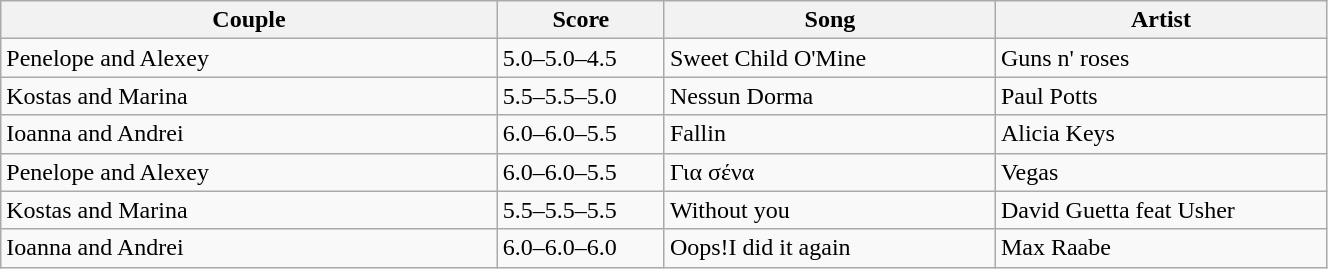<table class="wikitable" style="width:70%;">
<tr>
<th style="width:15%;">Couple</th>
<th style="width:5%;">Score</th>
<th style="width:10%;">Song</th>
<th style="width:10%;">Artist</th>
</tr>
<tr>
<td>Penelope and Alexey</td>
<td>5.0–5.0–4.5</td>
<td>Sweet Child O'Mine</td>
<td>Guns n' roses</td>
</tr>
<tr>
<td>Kostas and Marina</td>
<td>5.5–5.5–5.0</td>
<td>Nessun Dorma</td>
<td>Paul Potts</td>
</tr>
<tr>
<td>Ioanna and Andrei</td>
<td>6.0–6.0–5.5</td>
<td>Fallin</td>
<td>Alicia Keys</td>
</tr>
<tr>
<td>Penelope and Alexey</td>
<td>6.0–6.0–5.5</td>
<td>Για σένα</td>
<td>Vegas</td>
</tr>
<tr>
<td>Kostas and Marina</td>
<td>5.5–5.5–5.5</td>
<td>Without you</td>
<td>David Guetta feat Usher</td>
</tr>
<tr>
<td>Ioanna and Andrei</td>
<td>6.0–6.0–6.0</td>
<td>Oops!I did it again</td>
<td>Max Raabe</td>
</tr>
</table>
